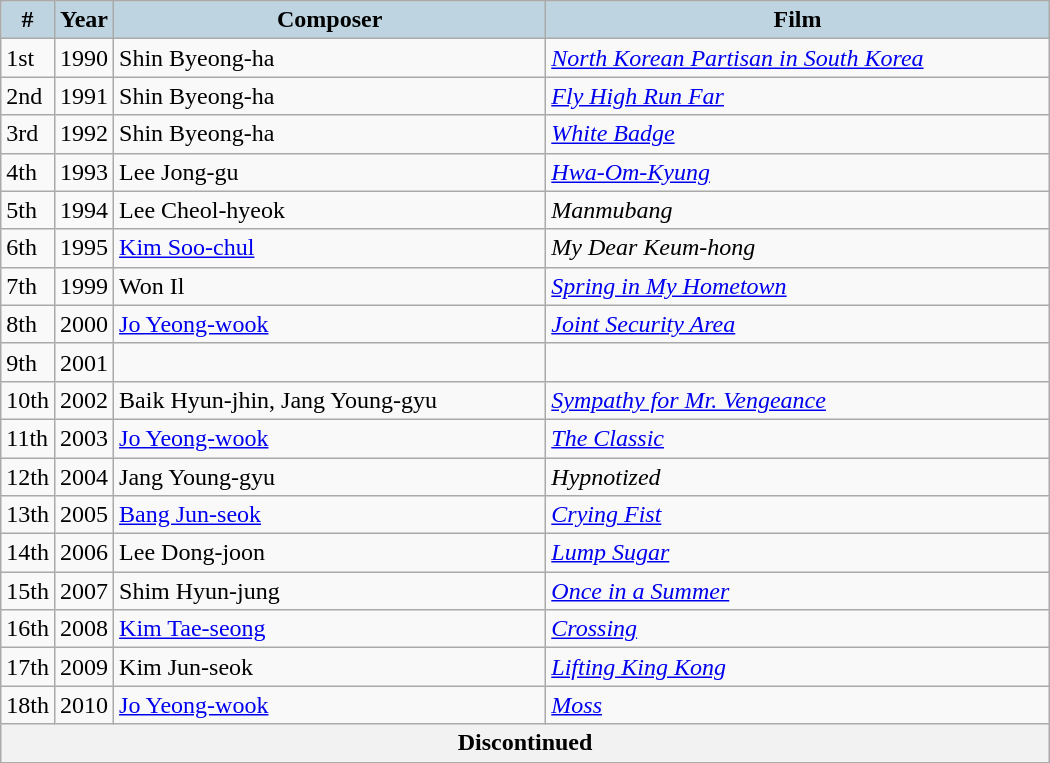<table class="wikitable" style="width:700px">
<tr>
<th style="background:#BED5E1; width:10px">#</th>
<th style="background:#BED5E1; width:10px">Year</th>
<th style="background:#BED5E1;">Composer</th>
<th style="background:#BED5E1;">Film</th>
</tr>
<tr>
<td>1st</td>
<td>1990</td>
<td>Shin Byeong-ha</td>
<td><em><a href='#'>North Korean Partisan in South Korea</a></em></td>
</tr>
<tr>
<td>2nd</td>
<td>1991</td>
<td>Shin Byeong-ha</td>
<td><em><a href='#'>Fly High Run Far</a></em></td>
</tr>
<tr>
<td>3rd</td>
<td>1992</td>
<td>Shin Byeong-ha</td>
<td><em><a href='#'>White Badge</a></em></td>
</tr>
<tr>
<td>4th</td>
<td>1993</td>
<td>Lee Jong-gu</td>
<td><em><a href='#'>Hwa-Om-Kyung</a></em></td>
</tr>
<tr>
<td>5th</td>
<td>1994</td>
<td>Lee Cheol-hyeok</td>
<td><em>Manmubang</em></td>
</tr>
<tr>
<td>6th</td>
<td>1995</td>
<td><a href='#'>Kim Soo-chul</a></td>
<td><em>My Dear Keum-hong</em></td>
</tr>
<tr>
<td>7th</td>
<td>1999</td>
<td>Won Il</td>
<td><em><a href='#'>Spring in My Hometown</a></em></td>
</tr>
<tr>
<td>8th</td>
<td>2000</td>
<td><a href='#'>Jo Yeong-wook</a></td>
<td><em><a href='#'>Joint Security Area</a></em></td>
</tr>
<tr>
<td>9th</td>
<td>2001</td>
<td></td>
<td></td>
</tr>
<tr>
<td>10th</td>
<td>2002</td>
<td>Baik Hyun-jhin, Jang Young-gyu</td>
<td><em><a href='#'>Sympathy for Mr. Vengeance</a></em></td>
</tr>
<tr>
<td>11th</td>
<td>2003</td>
<td><a href='#'>Jo Yeong-wook</a></td>
<td><em><a href='#'>The Classic</a></em></td>
</tr>
<tr>
<td>12th</td>
<td>2004</td>
<td>Jang Young-gyu</td>
<td><em>Hypnotized</em></td>
</tr>
<tr>
<td>13th</td>
<td>2005</td>
<td><a href='#'>Bang Jun-seok</a></td>
<td><em><a href='#'>Crying Fist</a></em></td>
</tr>
<tr>
<td>14th</td>
<td>2006</td>
<td>Lee Dong-joon</td>
<td><em><a href='#'>Lump Sugar</a></em></td>
</tr>
<tr>
<td>15th</td>
<td>2007</td>
<td>Shim Hyun-jung</td>
<td><em><a href='#'>Once in a Summer</a></em></td>
</tr>
<tr>
<td>16th</td>
<td>2008</td>
<td><a href='#'>Kim Tae-seong</a></td>
<td><em><a href='#'>Crossing</a></em></td>
</tr>
<tr>
<td>17th</td>
<td>2009</td>
<td>Kim Jun-seok</td>
<td><em><a href='#'>Lifting King Kong</a></em></td>
</tr>
<tr>
<td>18th</td>
<td>2010</td>
<td><a href='#'>Jo Yeong-wook</a></td>
<td><em><a href='#'>Moss</a></em></td>
</tr>
<tr align=center>
<th colspan="4">Discontinued</th>
</tr>
</table>
